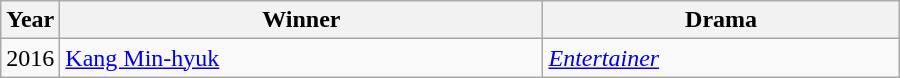<table class="wikitable" style="width:600px">
<tr>
<th width=10>Year</th>
<th>Winner</th>
<th>Drama</th>
</tr>
<tr>
<td>2016</td>
<td><a href='#'>Kang Min-hyuk</a></td>
<td><em><a href='#'>Entertainer</a></em></td>
</tr>
</table>
